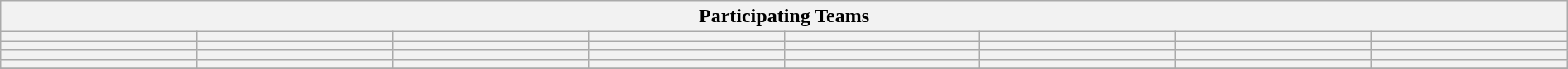<table class="wikitable" style="width:100%;">
<tr>
<th colspan=8><strong>Participating Teams</strong></th>
</tr>
<tr>
<th style="width:12%;"></th>
<th style="width:12%;"></th>
<th style="width:12%;"></th>
<th style="width:12%;"></th>
<th style="width:12%;"></th>
<th style="width:12%;"></th>
<th style="width:12%;"></th>
<th style="width:12%;"></th>
</tr>
<tr>
<th style="width:12%;"></th>
<th style="width:12%;"></th>
<th style="width:12%;"></th>
<th style="width:12%;"></th>
<th style="width:12%;"></th>
<th style="width:12%;"></th>
<th style="width:12%;"></th>
<th style="width:12%;"></th>
</tr>
<tr>
<th style="width:12%;"></th>
<th style="width:12%;"></th>
<th style="width:12%;"></th>
<th style="width:12%;"></th>
<th style="width:12%;"></th>
<th style="width:12%;"></th>
<th style="width:12%;"></th>
<th style="width:12%;"></th>
</tr>
<tr>
<th style="width:12%;"></th>
<th style="width:12%;"></th>
<th style="width:12%;"></th>
<th style="width:12%;"></th>
<th style="width:12%;"></th>
<th style="width:12%;"></th>
<th style="width:12%;"></th>
<th style="width:12%;"></th>
</tr>
<tr>
</tr>
</table>
